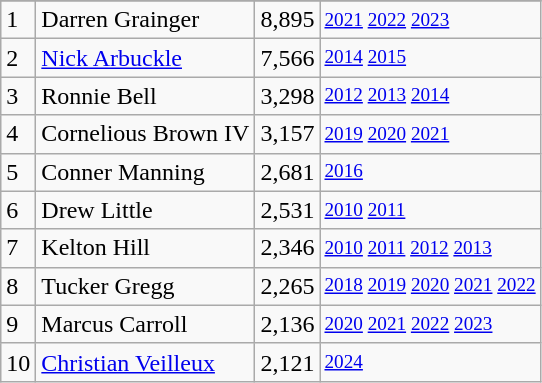<table class="wikitable">
<tr>
</tr>
<tr>
<td>1</td>
<td>Darren Grainger</td>
<td><abbr>8,895</abbr></td>
<td style="font-size:80%;"><a href='#'>2021</a> <a href='#'>2022</a> <a href='#'>2023</a></td>
</tr>
<tr>
<td>2</td>
<td><a href='#'>Nick Arbuckle</a></td>
<td><abbr>7,566</abbr></td>
<td style="font-size:80%;"><a href='#'>2014</a> <a href='#'>2015</a></td>
</tr>
<tr>
<td>3</td>
<td>Ronnie Bell</td>
<td><abbr>3,298</abbr></td>
<td style="font-size:80%;"><a href='#'>2012</a> <a href='#'>2013</a> <a href='#'>2014</a></td>
</tr>
<tr>
<td>4</td>
<td>Cornelious Brown IV</td>
<td><abbr>3,157</abbr></td>
<td style="font-size:80%;"><a href='#'>2019</a> <a href='#'>2020</a> <a href='#'>2021</a></td>
</tr>
<tr>
<td>5</td>
<td>Conner Manning</td>
<td><abbr>2,681</abbr></td>
<td style="font-size:80%;"><a href='#'>2016</a></td>
</tr>
<tr>
<td>6</td>
<td>Drew Little</td>
<td><abbr>2,531</abbr></td>
<td style="font-size:80%;"><a href='#'>2010</a> <a href='#'>2011</a></td>
</tr>
<tr>
<td>7</td>
<td>Kelton Hill</td>
<td><abbr>2,346</abbr></td>
<td style="font-size:80%;"><a href='#'>2010</a> <a href='#'>2011</a> <a href='#'>2012</a> <a href='#'>2013</a></td>
</tr>
<tr>
<td>8</td>
<td>Tucker Gregg</td>
<td><abbr>2,265</abbr></td>
<td style="font-size:80%;"><a href='#'>2018</a> <a href='#'>2019</a> <a href='#'>2020</a> <a href='#'>2021</a> <a href='#'>2022</a></td>
</tr>
<tr>
<td>9</td>
<td>Marcus Carroll</td>
<td><abbr>2,136</abbr></td>
<td style="font-size:80%;"><a href='#'>2020</a> <a href='#'>2021</a> <a href='#'>2022</a> <a href='#'>2023</a></td>
</tr>
<tr>
<td>10</td>
<td><a href='#'>Christian Veilleux</a></td>
<td><abbr>2,121</abbr></td>
<td style="font-size:80%;"><a href='#'>2024</a></td>
</tr>
</table>
